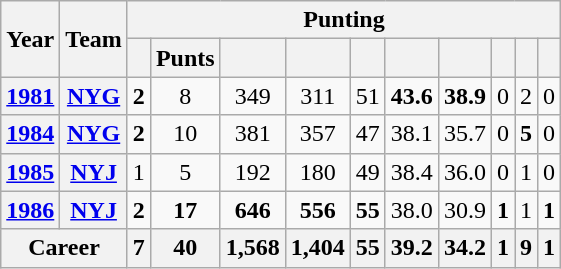<table class=wikitable style="text-align:center;">
<tr>
<th rowspan="2">Year</th>
<th rowspan="2">Team</th>
<th colspan="10">Punting</th>
</tr>
<tr>
<th></th>
<th>Punts</th>
<th></th>
<th></th>
<th></th>
<th></th>
<th></th>
<th></th>
<th></th>
<th></th>
</tr>
<tr>
<th><a href='#'>1981</a></th>
<th><a href='#'>NYG</a></th>
<td><strong>2</strong></td>
<td>8</td>
<td>349</td>
<td>311</td>
<td>51</td>
<td><strong>43.6</strong></td>
<td><strong>38.9</strong></td>
<td>0</td>
<td>2</td>
<td>0</td>
</tr>
<tr>
<th><a href='#'>1984</a></th>
<th><a href='#'>NYG</a></th>
<td><strong>2</strong></td>
<td>10</td>
<td>381</td>
<td>357</td>
<td>47</td>
<td>38.1</td>
<td>35.7</td>
<td>0</td>
<td><strong>5</strong></td>
<td>0</td>
</tr>
<tr>
<th><a href='#'>1985</a></th>
<th><a href='#'>NYJ</a></th>
<td>1</td>
<td>5</td>
<td>192</td>
<td>180</td>
<td>49</td>
<td>38.4</td>
<td>36.0</td>
<td>0</td>
<td>1</td>
<td>0</td>
</tr>
<tr>
<th><a href='#'>1986</a></th>
<th><a href='#'>NYJ</a></th>
<td><strong>2</strong></td>
<td><strong>17</strong></td>
<td><strong>646</strong></td>
<td><strong>556</strong></td>
<td><strong>55</strong></td>
<td>38.0</td>
<td>30.9</td>
<td><strong>1</strong></td>
<td>1</td>
<td><strong>1</strong></td>
</tr>
<tr>
<th colspan="2">Career</th>
<th>7</th>
<th>40</th>
<th>1,568</th>
<th>1,404</th>
<th>55</th>
<th>39.2</th>
<th>34.2</th>
<th>1</th>
<th>9</th>
<th>1</th>
</tr>
</table>
